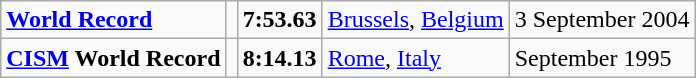<table class="wikitable">
<tr>
<td><strong><a href='#'>World Record</a></strong></td>
<td></td>
<td><strong>7:53.63</strong></td>
<td><a href='#'>Brussels</a>, <a href='#'>Belgium</a></td>
<td>3 September 2004</td>
</tr>
<tr>
<td><strong><a href='#'>CISM</a> World Record</strong></td>
<td></td>
<td><strong>8:14.13</strong></td>
<td><a href='#'>Rome</a>, <a href='#'>Italy</a></td>
<td>September 1995</td>
</tr>
</table>
